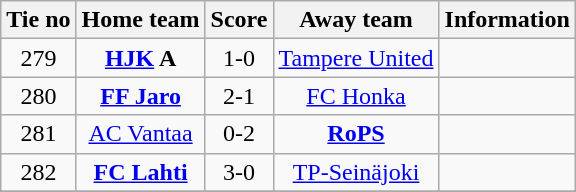<table class="wikitable" style="text-align:center">
<tr>
<th style= width="40px">Tie no</th>
<th style= width="150px">Home team</th>
<th style= width="60px">Score</th>
<th style= width="150px">Away team</th>
<th style= width="30px">Information</th>
</tr>
<tr>
<td>279</td>
<td><strong><a href='#'>HJK</a> A</strong></td>
<td>1-0</td>
<td><a href='#'>Tampere United</a></td>
<td></td>
</tr>
<tr>
<td>280</td>
<td><strong><a href='#'>FF Jaro</a></strong></td>
<td>2-1</td>
<td><a href='#'>FC Honka</a></td>
<td></td>
</tr>
<tr>
<td>281</td>
<td><a href='#'>AC Vantaa</a></td>
<td>0-2</td>
<td><strong><a href='#'>RoPS</a></strong></td>
<td></td>
</tr>
<tr>
<td>282</td>
<td><strong><a href='#'>FC Lahti</a></strong></td>
<td>3-0</td>
<td><a href='#'>TP-Seinäjoki</a></td>
<td></td>
</tr>
<tr>
</tr>
</table>
